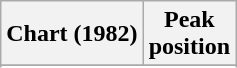<table class="wikitable sortable plainrowheaders">
<tr>
<th>Chart (1982)</th>
<th>Peak<br>position</th>
</tr>
<tr>
</tr>
<tr>
</tr>
</table>
